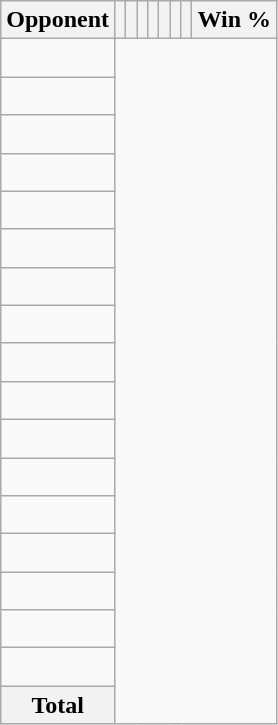<table class="wikitable sortable collapsible collapsed" style="text-align: center;">
<tr>
<th>Opponent</th>
<th></th>
<th></th>
<th></th>
<th></th>
<th></th>
<th></th>
<th></th>
<th>Win %</th>
</tr>
<tr>
<td align="left"><br></td>
</tr>
<tr>
<td align="left"><br></td>
</tr>
<tr>
<td align="left"><br></td>
</tr>
<tr>
<td align="left"><br></td>
</tr>
<tr>
<td align="left"><br></td>
</tr>
<tr>
<td align="left"><br></td>
</tr>
<tr>
<td align="left"><br></td>
</tr>
<tr>
<td align="left"><br></td>
</tr>
<tr>
<td align="left"><br></td>
</tr>
<tr>
<td align="left"><br></td>
</tr>
<tr>
<td align="left"><br></td>
</tr>
<tr>
<td align="left"><br></td>
</tr>
<tr>
<td align="left"><br></td>
</tr>
<tr>
<td align="left"><br></td>
</tr>
<tr>
<td align="left"><br></td>
</tr>
<tr>
<td align="left"><br></td>
</tr>
<tr>
<td align="left"><br></td>
</tr>
<tr class="sortbottom">
<th>Total<br></th>
</tr>
</table>
